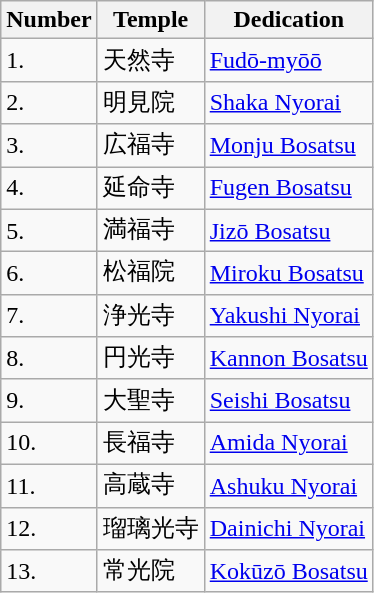<table class="wikitable">
<tr>
<th>Number</th>
<th>Temple</th>
<th>Dedication</th>
</tr>
<tr>
<td>1.</td>
<td>天然寺</td>
<td><a href='#'>Fudō-myōō</a></td>
</tr>
<tr>
<td>2.</td>
<td>明見院</td>
<td><a href='#'>Shaka Nyorai</a></td>
</tr>
<tr>
<td>3.</td>
<td>広福寺</td>
<td><a href='#'>Monju Bosatsu</a></td>
</tr>
<tr>
<td>4.</td>
<td>延命寺</td>
<td><a href='#'>Fugen Bosatsu</a></td>
</tr>
<tr>
<td>5.</td>
<td>満福寺</td>
<td><a href='#'>Jizō Bosatsu</a></td>
</tr>
<tr>
<td>6.</td>
<td>松福院</td>
<td><a href='#'>Miroku Bosatsu</a></td>
</tr>
<tr>
<td>7.</td>
<td>浄光寺</td>
<td><a href='#'>Yakushi Nyorai</a></td>
</tr>
<tr>
<td>8.</td>
<td>円光寺</td>
<td><a href='#'>Kannon Bosatsu</a></td>
</tr>
<tr>
<td>9.</td>
<td>大聖寺</td>
<td><a href='#'>Seishi Bosatsu</a></td>
</tr>
<tr>
<td>10.</td>
<td>長福寺</td>
<td><a href='#'>Amida Nyorai</a></td>
</tr>
<tr>
<td>11.</td>
<td>高蔵寺</td>
<td><a href='#'>Ashuku Nyorai</a></td>
</tr>
<tr>
<td>12.</td>
<td>瑠璃光寺</td>
<td><a href='#'>Dainichi Nyorai</a></td>
</tr>
<tr>
<td>13.</td>
<td>常光院</td>
<td><a href='#'>Kokūzō Bosatsu</a></td>
</tr>
</table>
